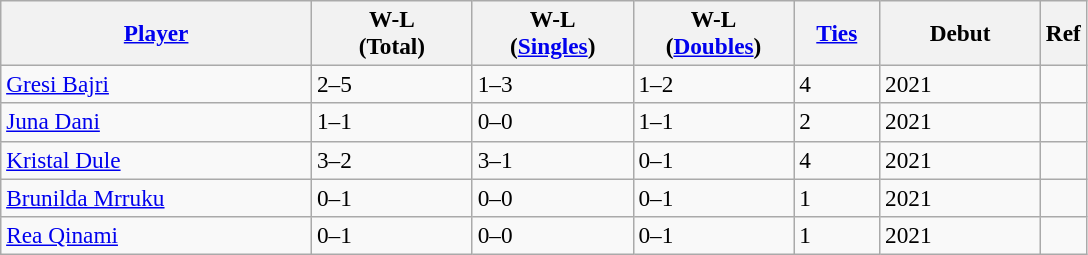<table class="wikitable sortable" style=font-size:97%>
<tr>
<th width=200><a href='#'>Player</a></th>
<th width=100>W-L<br>(Total)</th>
<th width=100>W-L<br>(<a href='#'>Singles</a>)</th>
<th width=100>W-L<br>(<a href='#'>Doubles</a>)</th>
<th width=50><a href='#'>Ties</a></th>
<th width=100>Debut</th>
<th>Ref</th>
</tr>
<tr>
<td><a href='#'>Gresi Bajri</a></td>
<td>2–5</td>
<td>1–3</td>
<td>1–2</td>
<td>4</td>
<td>2021</td>
<td></td>
</tr>
<tr>
<td><a href='#'>Juna Dani</a></td>
<td>1–1</td>
<td>0–0</td>
<td>1–1</td>
<td>2</td>
<td>2021</td>
<td></td>
</tr>
<tr>
<td><a href='#'>Kristal Dule</a></td>
<td>3–2</td>
<td>3–1</td>
<td>0–1</td>
<td>4</td>
<td>2021</td>
<td></td>
</tr>
<tr>
<td><a href='#'>Brunilda Mrruku</a></td>
<td>0–1</td>
<td>0–0</td>
<td>0–1</td>
<td>1</td>
<td>2021</td>
<td></td>
</tr>
<tr>
<td><a href='#'>Rea Qinami</a></td>
<td>0–1</td>
<td>0–0</td>
<td>0–1</td>
<td>1</td>
<td>2021</td>
<td></td>
</tr>
</table>
